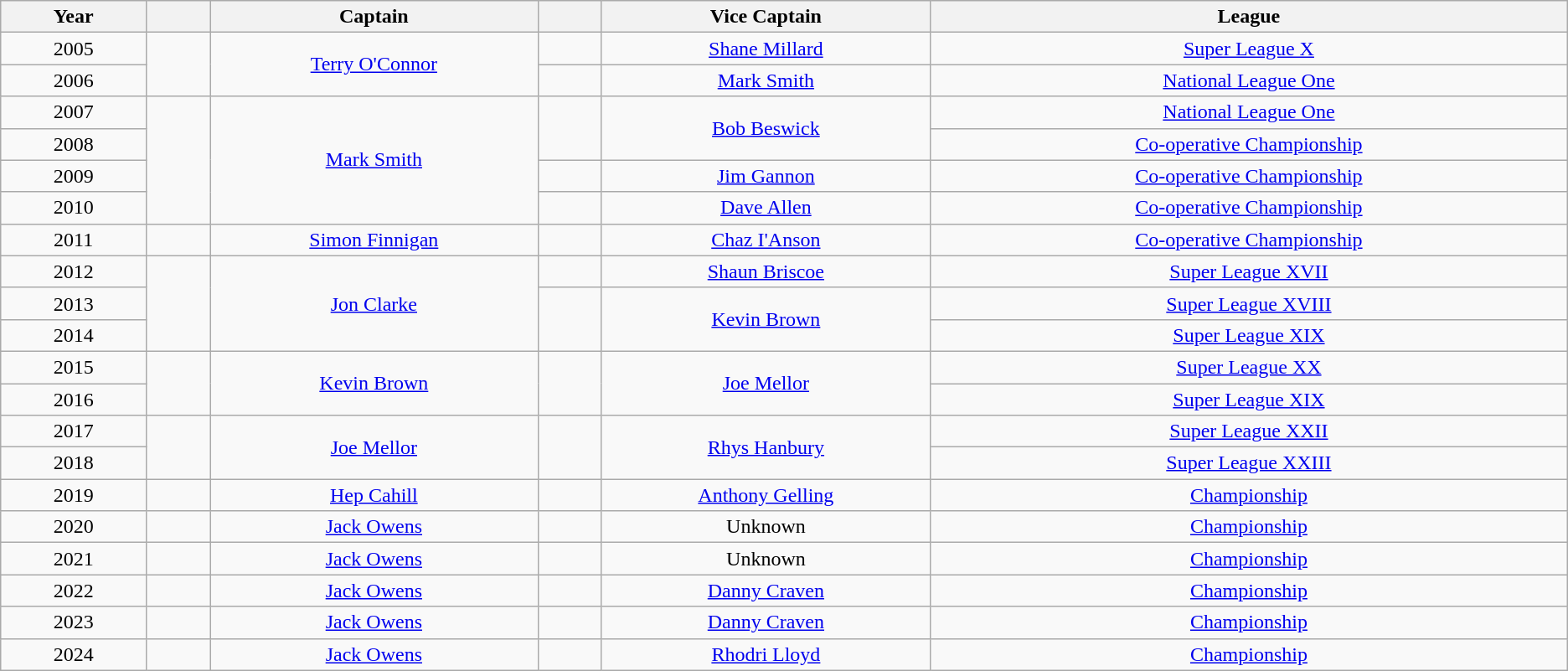<table class="wikitable" style="text-align: center">
<tr>
<th width=2%>Year</th>
<th width=1%></th>
<th width=5%>Captain</th>
<th width=1%></th>
<th width=5%>Vice Captain</th>
<th width=10%>League</th>
</tr>
<tr>
<td>2005</td>
<td rowspan=2></td>
<td rowspan=2><a href='#'>Terry O'Connor</a></td>
<td></td>
<td><a href='#'>Shane Millard</a></td>
<td><a href='#'>Super League X</a></td>
</tr>
<tr>
<td>2006</td>
<td></td>
<td><a href='#'>Mark Smith</a></td>
<td><a href='#'>National League One</a></td>
</tr>
<tr>
<td>2007</td>
<td rowspan=4></td>
<td rowspan=4><a href='#'>Mark Smith</a></td>
<td rowspan=2></td>
<td rowspan=2><a href='#'>Bob Beswick</a></td>
<td><a href='#'>National League One</a></td>
</tr>
<tr>
<td>2008</td>
<td><a href='#'>Co-operative Championship</a></td>
</tr>
<tr>
<td>2009</td>
<td align=center></td>
<td><a href='#'>Jim Gannon</a></td>
<td><a href='#'>Co-operative Championship</a></td>
</tr>
<tr>
<td>2010</td>
<td align=center></td>
<td><a href='#'>Dave Allen</a></td>
<td><a href='#'>Co-operative Championship</a></td>
</tr>
<tr>
<td>2011</td>
<td align=center></td>
<td><a href='#'>Simon Finnigan</a></td>
<td align=center></td>
<td><a href='#'>Chaz I'Anson</a></td>
<td><a href='#'>Co-operative Championship</a></td>
</tr>
<tr>
<td>2012</td>
<td rowspan=3></td>
<td rowspan=3><a href='#'>Jon Clarke</a></td>
<td></td>
<td><a href='#'>Shaun Briscoe</a></td>
<td><a href='#'>Super League XVII</a></td>
</tr>
<tr>
<td>2013</td>
<td rowspan=2></td>
<td rowspan=2><a href='#'>Kevin Brown</a></td>
<td><a href='#'>Super League XVIII</a></td>
</tr>
<tr>
<td>2014</td>
<td><a href='#'>Super League XIX</a></td>
</tr>
<tr>
<td>2015</td>
<td rowspan=2></td>
<td rowspan=2><a href='#'>Kevin Brown</a></td>
<td rowspan=2></td>
<td rowspan=2><a href='#'>Joe Mellor</a></td>
<td><a href='#'>Super League XX</a></td>
</tr>
<tr>
<td>2016</td>
<td><a href='#'>Super League XIX</a></td>
</tr>
<tr>
<td>2017</td>
<td rowspan=2></td>
<td rowspan=2><a href='#'>Joe Mellor</a></td>
<td rowspan=2></td>
<td rowspan=2><a href='#'>Rhys Hanbury</a></td>
<td><a href='#'>Super League XXII</a></td>
</tr>
<tr>
<td>2018</td>
<td><a href='#'>Super League XXIII</a></td>
</tr>
<tr>
<td>2019</td>
<td rowspan=1></td>
<td rowspan=1><a href='#'>Hep Cahill</a></td>
<td rowspan=1></td>
<td rowspan=1><a href='#'>Anthony Gelling</a></td>
<td><a href='#'>Championship</a></td>
</tr>
<tr>
<td>2020</td>
<td align=center></td>
<td><a href='#'>Jack Owens</a></td>
<td align=center></td>
<td>Unknown</td>
<td><a href='#'>Championship</a></td>
</tr>
<tr>
<td>2021</td>
<td align=center></td>
<td><a href='#'>Jack Owens</a></td>
<td align=center></td>
<td>Unknown</td>
<td><a href='#'>Championship</a></td>
</tr>
<tr>
<td>2022</td>
<td align=center></td>
<td><a href='#'>Jack Owens</a></td>
<td align=center></td>
<td><a href='#'>Danny Craven</a></td>
<td><a href='#'>Championship</a></td>
</tr>
<tr>
<td>2023</td>
<td align=center></td>
<td><a href='#'>Jack Owens</a></td>
<td align=center></td>
<td><a href='#'>Danny Craven</a></td>
<td><a href='#'>Championship</a></td>
</tr>
<tr>
<td>2024</td>
<td align=center></td>
<td><a href='#'>Jack Owens</a></td>
<td align=center></td>
<td><a href='#'>Rhodri Lloyd</a></td>
<td><a href='#'>Championship</a></td>
</tr>
</table>
